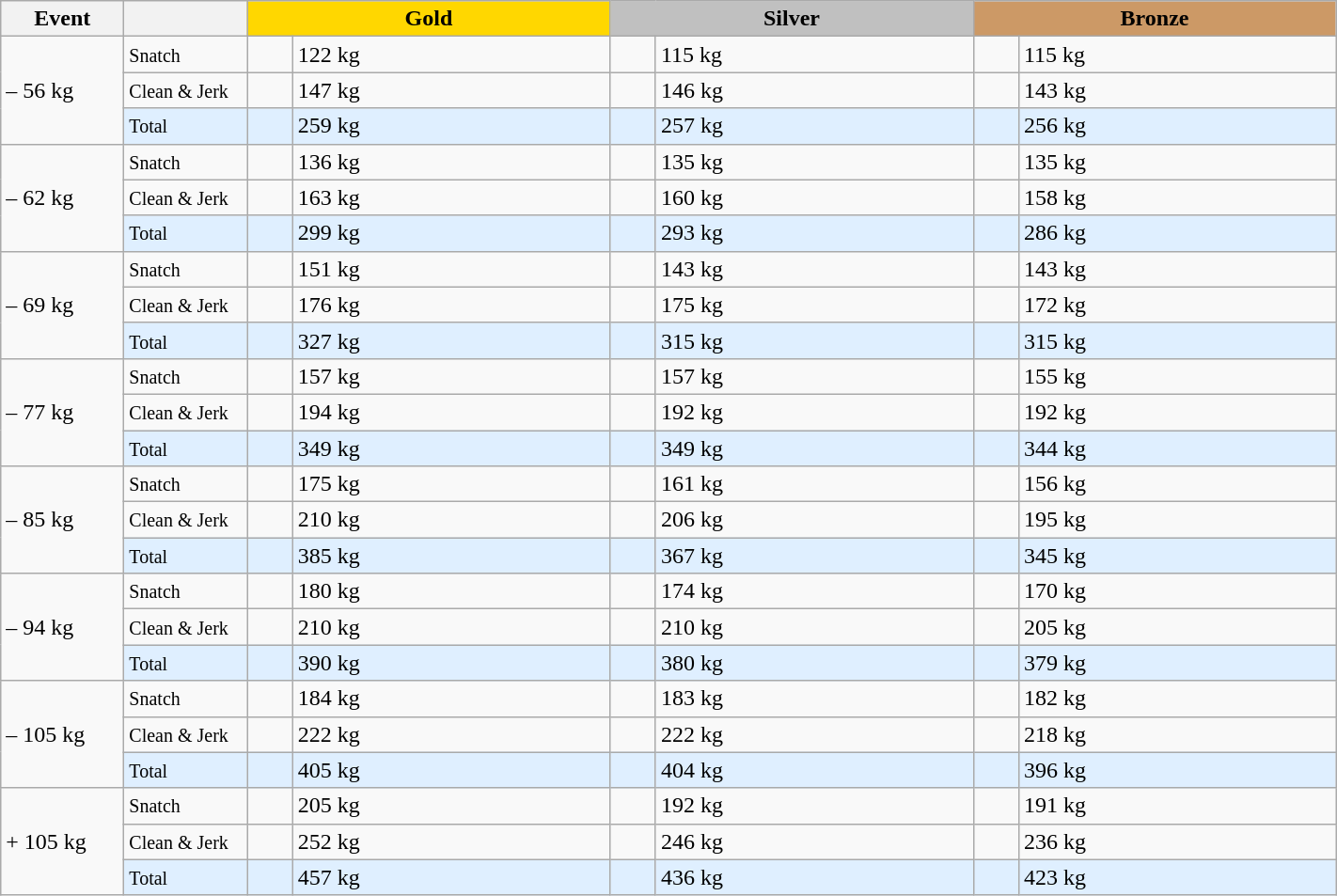<table class="wikitable">
<tr>
<th width=80>Event</th>
<th width=80></th>
<td bgcolor=gold align="center" colspan=2 width=250><strong>Gold</strong></td>
<td bgcolor=silver align="center" colspan=2 width=250><strong>Silver</strong></td>
<td bgcolor=#cc9966 colspan=2 align="center" width=250><strong>Bronze</strong></td>
</tr>
<tr>
<td rowspan=3>– 56 kg</td>
<td><small>Snatch</small></td>
<td></td>
<td>122 kg</td>
<td></td>
<td>115 kg</td>
<td></td>
<td>115 kg</td>
</tr>
<tr>
<td><small>Clean & Jerk</small></td>
<td></td>
<td>147 kg</td>
<td></td>
<td>146 kg</td>
<td></td>
<td>143 kg</td>
</tr>
<tr bgcolor=#dfefff>
<td><small>Total</small></td>
<td></td>
<td>259 kg</td>
<td></td>
<td>257 kg</td>
<td></td>
<td>256 kg</td>
</tr>
<tr>
<td rowspan=3>– 62 kg</td>
<td><small>Snatch</small></td>
<td></td>
<td>136 kg</td>
<td></td>
<td>135 kg</td>
<td></td>
<td>135 kg</td>
</tr>
<tr>
<td><small>Clean & Jerk</small></td>
<td></td>
<td>163 kg</td>
<td></td>
<td>160 kg</td>
<td></td>
<td>158 kg</td>
</tr>
<tr bgcolor=#dfefff>
<td><small>Total</small></td>
<td></td>
<td>299 kg</td>
<td></td>
<td>293 kg</td>
<td></td>
<td>286 kg</td>
</tr>
<tr>
<td rowspan=3>– 69 kg</td>
<td><small>Snatch</small></td>
<td></td>
<td>151 kg</td>
<td></td>
<td>143 kg</td>
<td></td>
<td>143 kg</td>
</tr>
<tr>
<td><small>Clean & Jerk</small></td>
<td></td>
<td>176 kg</td>
<td></td>
<td>175 kg</td>
<td></td>
<td>172 kg</td>
</tr>
<tr bgcolor=#dfefff>
<td><small>Total</small></td>
<td></td>
<td>327 kg</td>
<td></td>
<td>315 kg</td>
<td></td>
<td>315 kg</td>
</tr>
<tr>
<td rowspan=3>– 77 kg</td>
<td><small>Snatch</small></td>
<td></td>
<td>157 kg</td>
<td></td>
<td>157 kg</td>
<td></td>
<td>155 kg</td>
</tr>
<tr>
<td><small>Clean & Jerk</small></td>
<td></td>
<td>194 kg</td>
<td></td>
<td>192 kg</td>
<td></td>
<td>192 kg</td>
</tr>
<tr bgcolor=#dfefff>
<td><small>Total</small></td>
<td></td>
<td>349 kg</td>
<td></td>
<td>349 kg</td>
<td></td>
<td>344 kg</td>
</tr>
<tr>
<td rowspan=3>– 85 kg</td>
<td><small>Snatch</small></td>
<td></td>
<td>175 kg</td>
<td></td>
<td>161 kg</td>
<td></td>
<td>156 kg</td>
</tr>
<tr>
<td><small>Clean & Jerk</small></td>
<td></td>
<td>210 kg</td>
<td></td>
<td>206 kg</td>
<td></td>
<td>195 kg</td>
</tr>
<tr bgcolor=#dfefff>
<td><small>Total</small></td>
<td></td>
<td>385 kg</td>
<td></td>
<td>367 kg</td>
<td></td>
<td>345 kg</td>
</tr>
<tr>
<td rowspan=3>– 94 kg</td>
<td><small>Snatch</small></td>
<td></td>
<td>180 kg</td>
<td></td>
<td>174 kg</td>
<td></td>
<td>170 kg</td>
</tr>
<tr>
<td><small>Clean & Jerk</small></td>
<td></td>
<td>210 kg</td>
<td></td>
<td>210 kg</td>
<td></td>
<td>205 kg</td>
</tr>
<tr bgcolor=#dfefff>
<td><small>Total</small></td>
<td></td>
<td>390 kg</td>
<td></td>
<td>380 kg</td>
<td></td>
<td>379 kg</td>
</tr>
<tr>
<td rowspan=3>– 105 kg</td>
<td><small>Snatch</small></td>
<td></td>
<td>184 kg</td>
<td></td>
<td>183 kg</td>
<td></td>
<td>182 kg</td>
</tr>
<tr>
<td><small>Clean & Jerk</small></td>
<td></td>
<td>222 kg</td>
<td></td>
<td>222 kg</td>
<td></td>
<td>218 kg</td>
</tr>
<tr bgcolor=#dfefff>
<td><small>Total</small></td>
<td></td>
<td>405 kg</td>
<td></td>
<td>404 kg</td>
<td></td>
<td>396 kg</td>
</tr>
<tr>
<td rowspan=3>+ 105 kg</td>
<td><small>Snatch</small></td>
<td></td>
<td>205 kg</td>
<td></td>
<td>192 kg</td>
<td></td>
<td>191 kg</td>
</tr>
<tr>
<td><small>Clean & Jerk</small></td>
<td></td>
<td>252 kg</td>
<td></td>
<td>246 kg</td>
<td></td>
<td>236 kg</td>
</tr>
<tr bgcolor=#dfefff>
<td><small>Total</small></td>
<td></td>
<td>457 kg</td>
<td></td>
<td>436 kg</td>
<td></td>
<td>423 kg</td>
</tr>
</table>
